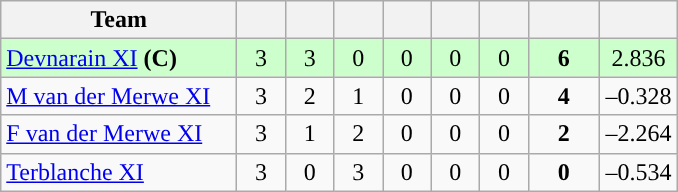<table class="wikitable" style="text-align:center">
<tr>
<th width="150">Team</th>
<th width="25"></th>
<th width="25"></th>
<th width="25"></th>
<th width="25"></th>
<th width="25"></th>
<th width="25"></th>
<th width="40"></th>
<th width="45"></th>
</tr>
<tr style="background:#cfc">
<td style="text-align:left"><a href='#'>Devnarain XI</a> <strong>(C)</strong></td>
<td>3</td>
<td>3</td>
<td>0</td>
<td>0</td>
<td>0</td>
<td>0</td>
<td><strong>6</strong></td>
<td>2.836</td>
</tr>
<tr>
<td style="text-align:left"><a href='#'>M van der Merwe XI</a></td>
<td>3</td>
<td>2</td>
<td>1</td>
<td>0</td>
<td>0</td>
<td>0</td>
<td><strong>4</strong></td>
<td>–0.328</td>
</tr>
<tr>
<td style="text-align:left"><a href='#'>F van der Merwe XI</a></td>
<td>3</td>
<td>1</td>
<td>2</td>
<td>0</td>
<td>0</td>
<td>0</td>
<td><strong>2</strong></td>
<td>–2.264</td>
</tr>
<tr>
<td style="text-align:left"><a href='#'>Terblanche XI</a></td>
<td>3</td>
<td>0</td>
<td>3</td>
<td>0</td>
<td>0</td>
<td>0</td>
<td><strong>0</strong></td>
<td>–0.534</td>
</tr>
</table>
